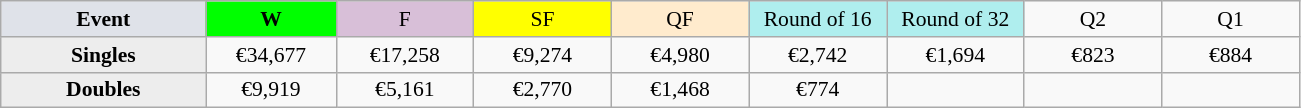<table class=wikitable style=font-size:90%;text-align:center>
<tr>
<td width=130 bgcolor=dfe2e9><strong>Event</strong></td>
<td width=80 bgcolor=lime><strong>W</strong></td>
<td width=85 bgcolor=thistle>F</td>
<td width=85 bgcolor=ffff00>SF</td>
<td width=85 bgcolor=ffebcd>QF</td>
<td width=85 bgcolor=afeeee>Round of 16</td>
<td width=85 bgcolor=afeeee>Round of 32</td>
<td width=85>Q2</td>
<td width=85>Q1</td>
</tr>
<tr>
<th style=background:#ededed>Singles</th>
<td>€34,677</td>
<td>€17,258</td>
<td>€9,274</td>
<td>€4,980</td>
<td>€2,742</td>
<td>€1,694</td>
<td>€823</td>
<td>€884</td>
</tr>
<tr>
<th style=background:#ededed>Doubles</th>
<td>€9,919</td>
<td>€5,161</td>
<td>€2,770</td>
<td>€1,468</td>
<td>€774</td>
<td></td>
<td></td>
<td></td>
</tr>
</table>
